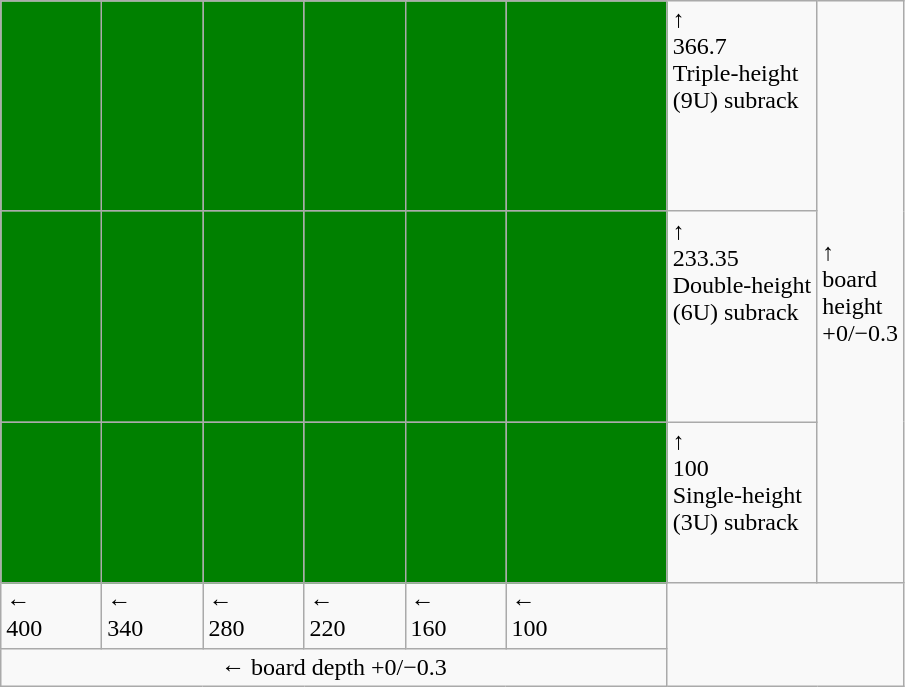<table class="wikitable">
<tr>
<td style="background-color:green"></td>
<td style="background-color:green"></td>
<td style="background-color:green"></td>
<td style="background-color:green"></td>
<td style="background-color:green"></td>
<td style="background-color:green"></td>
<td height="133px" valign="top">↑<br>366.7<br>Triple-height<br>(9U) subrack</td>
<td rowspan="3">↑<br>board<br>height<br>+0/−0.3</td>
</tr>
<tr>
<td style="background-color:green"></td>
<td style="background-color:green"></td>
<td style="background-color:green"></td>
<td style="background-color:green"></td>
<td style="background-color:green"></td>
<td style="background-color:green"></td>
<td height="133px" valign="top">↑<br>233.35<br>Double-height<br>(6U) subrack</td>
</tr>
<tr>
<td style="background-color:green"></td>
<td style="background-color:green"></td>
<td style="background-color:green"></td>
<td style="background-color:green"></td>
<td style="background-color:green"></td>
<td style="background-color:green"></td>
<td height="100px" valign="top">↑<br>100<br>Single-height<br>(3U) subrack</td>
</tr>
<tr>
<td width="60px">←<br>400</td>
<td width="60px">←<br>340</td>
<td width="60px">←<br>280</td>
<td width="60px">←<br>220</td>
<td width="60px">←<br>160</td>
<td width="100px">←<br>100</td>
</tr>
<tr>
<td colspan="6" align="center">← board depth +0/−0.3</td>
</tr>
</table>
